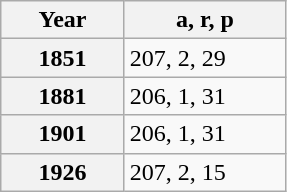<table class="wikitable" style="margin:0 0 0 3em; border:1px solid darkgrey;">
<tr>
<th style="width:75px;">Year</th>
<th style="width:100px;">a, r, p</th>
</tr>
<tr>
<th>1851</th>
<td>207, 2, 29 </td>
</tr>
<tr>
<th>1881</th>
<td>206, 1, 31 </td>
</tr>
<tr>
<th>1901</th>
<td>206, 1, 31 </td>
</tr>
<tr>
<th>1926</th>
<td>207, 2, 15 </td>
</tr>
</table>
